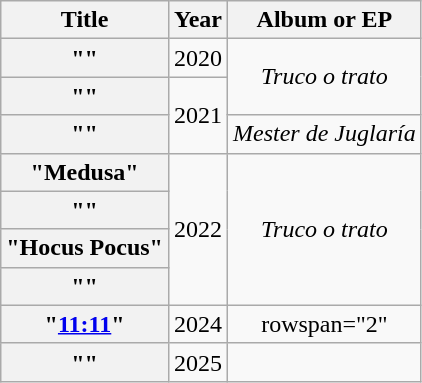<table class="wikitable plainrowheaders" style="text-align:center;">
<tr>
<th scope="col">Title</th>
<th scope="col">Year</th>
<th scope="col">Album or EP</th>
</tr>
<tr>
<th scope="row">""</th>
<td>2020</td>
<td rowspan="2"><em>Truco o trato</em></td>
</tr>
<tr>
<th scope="row">""</th>
<td rowspan="2">2021</td>
</tr>
<tr>
<th scope="row">""</th>
<td><em>Mester de Juglaría</em></td>
</tr>
<tr>
<th scope="row">"Medusa"</th>
<td rowspan="4">2022</td>
<td rowspan="4"><em>Truco o trato</em></td>
</tr>
<tr>
<th scope="row">""</th>
</tr>
<tr>
<th scope="row">"Hocus Pocus"</th>
</tr>
<tr>
<th scope="row">""</th>
</tr>
<tr>
<th scope="row">"<a href='#'>11:11</a>"</th>
<td>2024</td>
<td>rowspan="2" </td>
</tr>
<tr>
<th scope="row">""</th>
<td>2025</td>
</tr>
</table>
